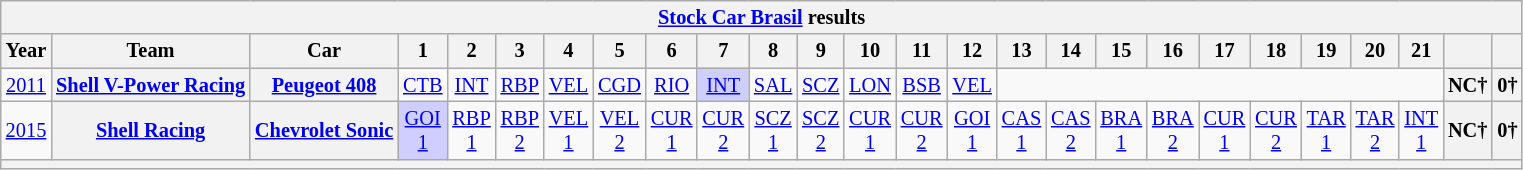<table class="wikitable" style="text-align:center; font-size:85%">
<tr>
<th colspan=26><a href='#'>Stock Car Brasil</a> results</th>
</tr>
<tr>
<th scope="col">Year</th>
<th scope="col">Team</th>
<th scope="col">Car</th>
<th scope="col">1</th>
<th scope="col">2</th>
<th scope="col">3</th>
<th scope="col">4</th>
<th scope="col">5</th>
<th scope="col">6</th>
<th scope="col">7</th>
<th scope="col">8</th>
<th scope="col">9</th>
<th scope="col">10</th>
<th scope="col">11</th>
<th scope="col">12</th>
<th scope="col">13</th>
<th scope="col">14</th>
<th scope="col">15</th>
<th scope="col">16</th>
<th scope="col">17</th>
<th scope="col">18</th>
<th scope="col">19</th>
<th scope="col">20</th>
<th scope="col">21</th>
<th scope="col"></th>
<th scope="col"></th>
</tr>
<tr>
<td><a href='#'>2011</a></td>
<th nowrap><a href='#'>Shell V-Power Racing</a></th>
<th nowrap><a href='#'>Peugeot 408</a></th>
<td><a href='#'>CTB</a></td>
<td><a href='#'>INT</a></td>
<td><a href='#'>RBP</a></td>
<td><a href='#'>VEL</a></td>
<td><a href='#'>CGD</a></td>
<td><a href='#'>RIO</a></td>
<td style="background:#cfcfff;"><a href='#'>INT</a><br></td>
<td><a href='#'>SAL</a></td>
<td><a href='#'>SCZ</a></td>
<td><a href='#'>LON</a></td>
<td><a href='#'>BSB</a></td>
<td><a href='#'>VEL</a></td>
<td colspan=9></td>
<th>NC†</th>
<th>0†</th>
</tr>
<tr>
<td><a href='#'>2015</a></td>
<th nowrap><a href='#'>Shell Racing</a></th>
<th nowrap><a href='#'>Chevrolet Sonic</a></th>
<td style="background:#CFCFFF;"><a href='#'>GOI<br>1</a><br></td>
<td><a href='#'>RBP<br>1</a></td>
<td><a href='#'>RBP<br>2</a></td>
<td><a href='#'>VEL<br>1</a></td>
<td><a href='#'>VEL<br>2</a></td>
<td><a href='#'>CUR<br>1</a></td>
<td><a href='#'>CUR<br>2</a></td>
<td><a href='#'>SCZ<br>1</a></td>
<td><a href='#'>SCZ<br>2</a></td>
<td><a href='#'>CUR<br>1</a></td>
<td><a href='#'>CUR<br>2</a></td>
<td><a href='#'>GOI<br>1</a></td>
<td><a href='#'>CAS<br>1</a></td>
<td><a href='#'>CAS<br>2</a></td>
<td><a href='#'>BRA<br>1</a></td>
<td><a href='#'>BRA<br>2</a></td>
<td><a href='#'>CUR<br>1</a></td>
<td><a href='#'>CUR<br>2</a></td>
<td><a href='#'>TAR<br>1</a></td>
<td><a href='#'>TAR<br>2</a></td>
<td><a href='#'>INT<br>1</a></td>
<th>NC†</th>
<th>0†</th>
</tr>
<tr>
<th colspan="26"></th>
</tr>
</table>
